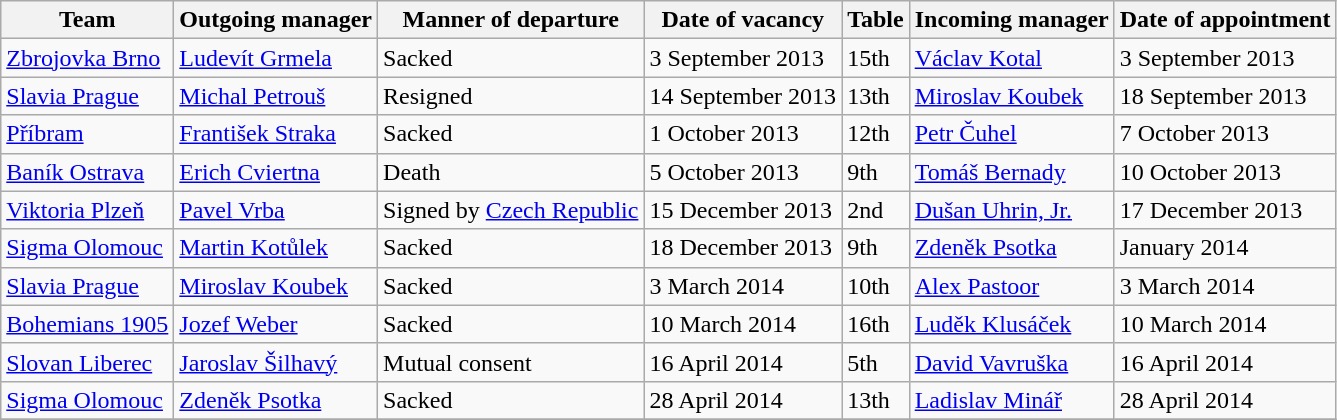<table class="wikitable">
<tr>
<th>Team</th>
<th>Outgoing manager</th>
<th>Manner of departure</th>
<th>Date of vacancy</th>
<th>Table</th>
<th>Incoming manager</th>
<th>Date of appointment</th>
</tr>
<tr>
<td><a href='#'>Zbrojovka Brno</a></td>
<td><a href='#'>Ludevít Grmela</a></td>
<td>Sacked</td>
<td>3 September 2013</td>
<td>15th</td>
<td><a href='#'>Václav Kotal</a></td>
<td>3 September 2013</td>
</tr>
<tr>
<td><a href='#'>Slavia Prague</a></td>
<td><a href='#'>Michal Petrouš</a></td>
<td>Resigned</td>
<td>14 September 2013</td>
<td>13th</td>
<td><a href='#'>Miroslav Koubek</a></td>
<td>18 September 2013</td>
</tr>
<tr>
<td><a href='#'>Příbram</a></td>
<td><a href='#'>František Straka</a></td>
<td>Sacked</td>
<td>1 October 2013</td>
<td>12th</td>
<td><a href='#'>Petr Čuhel</a></td>
<td>7 October 2013</td>
</tr>
<tr>
<td><a href='#'>Baník Ostrava</a></td>
<td><a href='#'>Erich Cviertna</a></td>
<td>Death</td>
<td>5 October 2013</td>
<td>9th</td>
<td><a href='#'>Tomáš Bernady</a></td>
<td>10 October 2013</td>
</tr>
<tr>
<td><a href='#'>Viktoria Plzeň</a></td>
<td><a href='#'>Pavel Vrba</a></td>
<td>Signed by <a href='#'>Czech Republic</a></td>
<td>15 December 2013</td>
<td>2nd</td>
<td><a href='#'>Dušan Uhrin, Jr.</a></td>
<td>17 December 2013</td>
</tr>
<tr>
<td><a href='#'>Sigma Olomouc</a></td>
<td><a href='#'>Martin Kotůlek</a></td>
<td>Sacked</td>
<td>18 December 2013</td>
<td>9th</td>
<td><a href='#'>Zdeněk Psotka</a></td>
<td>January 2014</td>
</tr>
<tr>
<td><a href='#'>Slavia Prague</a></td>
<td><a href='#'>Miroslav Koubek</a></td>
<td>Sacked</td>
<td>3 March 2014</td>
<td>10th</td>
<td><a href='#'>Alex Pastoor</a></td>
<td>3 March 2014</td>
</tr>
<tr>
<td><a href='#'>Bohemians 1905</a></td>
<td><a href='#'>Jozef Weber</a></td>
<td>Sacked</td>
<td>10 March 2014</td>
<td>16th</td>
<td><a href='#'>Luděk Klusáček</a></td>
<td>10 March 2014</td>
</tr>
<tr>
<td><a href='#'>Slovan Liberec</a></td>
<td><a href='#'>Jaroslav Šilhavý</a></td>
<td>Mutual consent</td>
<td>16 April 2014</td>
<td>5th</td>
<td><a href='#'>David Vavruška</a></td>
<td>16 April 2014</td>
</tr>
<tr>
<td><a href='#'>Sigma Olomouc</a></td>
<td><a href='#'>Zdeněk Psotka</a></td>
<td>Sacked</td>
<td>28 April 2014</td>
<td>13th</td>
<td><a href='#'>Ladislav Minář</a></td>
<td>28 April 2014</td>
</tr>
<tr>
</tr>
</table>
